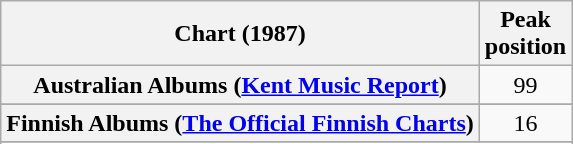<table class="wikitable sortable plainrowheaders">
<tr>
<th>Chart (1987)</th>
<th>Peak<br>position</th>
</tr>
<tr>
<th scope="row">Australian Albums (<a href='#'>Kent Music Report</a>)</th>
<td align="center">99</td>
</tr>
<tr>
</tr>
<tr>
<th scope="row">Finnish Albums (<a href='#'>The Official Finnish Charts</a>)</th>
<td align="center">16</td>
</tr>
<tr>
</tr>
<tr>
</tr>
<tr>
</tr>
<tr>
</tr>
</table>
